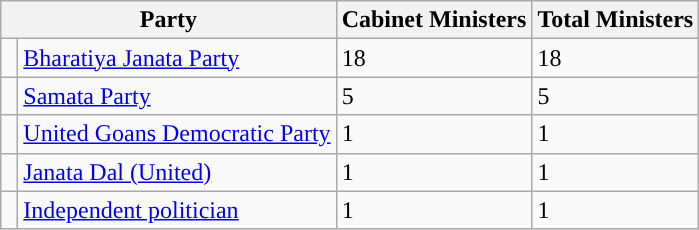<table class="wikitable">
<tr>
<th colspan="2">Party</th>
<th>Cabinet Ministers</th>
<th>Total Ministers</th>
</tr>
<tr>
<td width="4px"></td>
<td><a href='#'>Bharatiya Janata Party</a></td>
<td>18</td>
<td>18</td>
</tr>
<tr>
<td width="4px"></td>
<td><a href='#'>Samata Party</a></td>
<td>5</td>
<td>5</td>
</tr>
<tr>
<td width="4px"></td>
<td><a href='#'>United Goans Democratic Party</a></td>
<td>1</td>
<td>1</td>
</tr>
<tr>
<td width="4px"></td>
<td><a href='#'>Janata Dal (United)</a></td>
<td>1</td>
<td>1</td>
</tr>
<tr>
<td width="4px"></td>
<td><a href='#'>Independent politician</a></td>
<td>1</td>
<td>1</td>
</tr>
</table>
